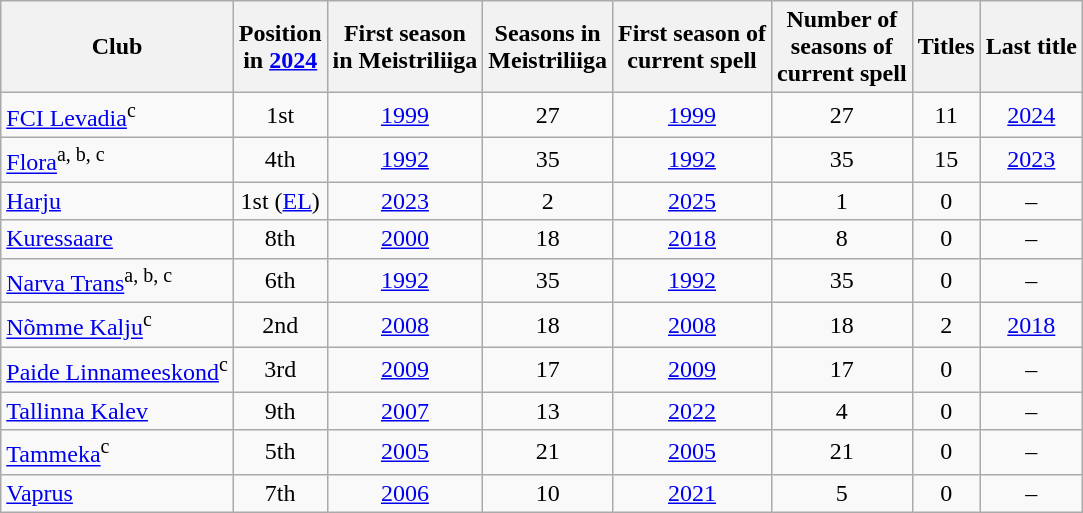<table class="wikitable sortable" style="text-align:center;">
<tr>
<th>Club</th>
<th>Position<br>in <a href='#'>2024</a></th>
<th>First season<br>in Meistriliiga</th>
<th>Seasons in<br>Meistriliiga</th>
<th>First season of<br>current spell</th>
<th>Number of<br>seasons of<br>current spell</th>
<th>Titles</th>
<th>Last title</th>
</tr>
<tr>
<td style="text-align:left;"><a href='#'>FCI Levadia</a><sup>c</sup></td>
<td>1st</td>
<td><a href='#'>1999</a></td>
<td>27</td>
<td><a href='#'>1999</a></td>
<td>27</td>
<td>11</td>
<td><a href='#'>2024</a></td>
</tr>
<tr>
<td style="text-align:left;"><a href='#'>Flora</a><sup>a, b, c</sup></td>
<td>4th</td>
<td><a href='#'>1992</a></td>
<td>35</td>
<td><a href='#'>1992</a></td>
<td>35</td>
<td>15</td>
<td><a href='#'>2023</a></td>
</tr>
<tr>
<td style="text-align:left;"><a href='#'>Harju</a></td>
<td>1st (<a href='#'>EL</a>)</td>
<td><a href='#'>2023</a></td>
<td>2</td>
<td><a href='#'>2025</a></td>
<td>1</td>
<td>0</td>
<td>–</td>
</tr>
<tr>
<td style="text-align:left;"><a href='#'>Kuressaare</a></td>
<td>8th</td>
<td><a href='#'>2000</a></td>
<td>18</td>
<td><a href='#'>2018</a></td>
<td>8</td>
<td>0</td>
<td>–</td>
</tr>
<tr>
<td style="text-align:left;"><a href='#'>Narva Trans</a><sup>a, b, c</sup></td>
<td>6th</td>
<td><a href='#'>1992</a></td>
<td>35</td>
<td><a href='#'>1992</a></td>
<td>35</td>
<td>0</td>
<td>–</td>
</tr>
<tr>
<td style="text-align:left;"><a href='#'>Nõmme Kalju</a><sup>c</sup></td>
<td>2nd</td>
<td><a href='#'>2008</a></td>
<td>18</td>
<td><a href='#'>2008</a></td>
<td>18</td>
<td>2</td>
<td><a href='#'>2018</a></td>
</tr>
<tr>
<td style="text-align:left;"><a href='#'>Paide Linnameeskond</a><sup>c</sup></td>
<td>3rd</td>
<td><a href='#'>2009</a></td>
<td>17</td>
<td><a href='#'>2009</a></td>
<td>17</td>
<td>0</td>
<td>–</td>
</tr>
<tr>
<td style="text-align:left;"><a href='#'>Tallinna Kalev</a></td>
<td>9th</td>
<td><a href='#'>2007</a></td>
<td>13</td>
<td><a href='#'>2022</a></td>
<td>4</td>
<td>0</td>
<td>–</td>
</tr>
<tr>
<td style="text-align:left;"><a href='#'>Tammeka</a><sup>c</sup></td>
<td>5th</td>
<td><a href='#'>2005</a></td>
<td>21</td>
<td><a href='#'>2005</a></td>
<td>21</td>
<td>0</td>
<td>–</td>
</tr>
<tr>
<td style="text-align:left;"><a href='#'>Vaprus</a></td>
<td>7th</td>
<td><a href='#'>2006</a></td>
<td>10</td>
<td><a href='#'>2021</a></td>
<td>5</td>
<td>0</td>
<td>–</td>
</tr>
</table>
